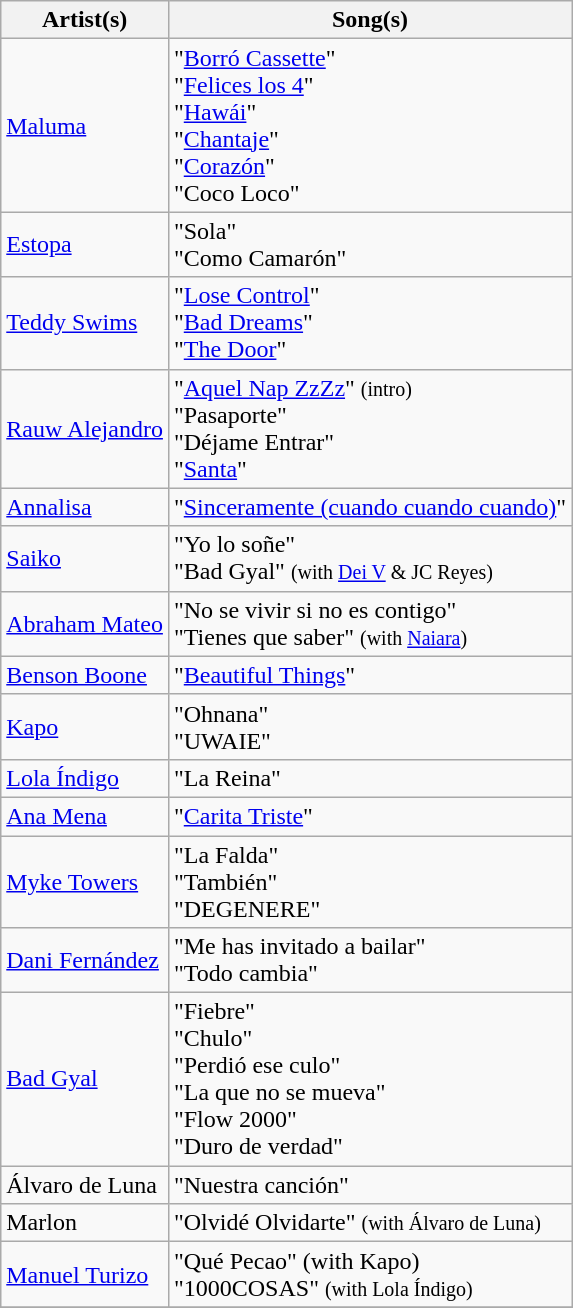<table class="wikitable">
<tr>
<th>Artist(s)</th>
<th>Song(s)</th>
</tr>
<tr>
<td><a href='#'>Maluma</a></td>
<td>"<a href='#'>Borró Cassette</a>"<br>"<a href='#'>Felices los 4</a>"<br>"<a href='#'>Hawái</a>"<br>"<a href='#'>Chantaje</a>"<br>"<a href='#'>Corazón</a>"<br>"Coco Loco"</td>
</tr>
<tr>
<td><a href='#'>Estopa</a></td>
<td>"Sola"<br>"Como Camarón"</td>
</tr>
<tr>
<td><a href='#'>Teddy Swims</a></td>
<td>"<a href='#'>Lose Control</a>"<br>"<a href='#'>Bad Dreams</a>"<br>"<a href='#'>The Door</a>"</td>
</tr>
<tr>
<td><a href='#'>Rauw Alejandro</a></td>
<td>"<a href='#'>Aquel Nap ZzZz</a>" <small>(intro)</small><br>"Pasaporte"<br>"Déjame Entrar"<br>"<a href='#'>Santa</a>"</td>
</tr>
<tr>
<td><a href='#'>Annalisa</a></td>
<td>"<a href='#'>Sinceramente (cuando cuando cuando)</a>"</td>
</tr>
<tr>
<td><a href='#'>Saiko</a></td>
<td>"Yo lo soñe"<br>"Bad Gyal" <small>(with <a href='#'>Dei V</a> & JC Reyes)</small></td>
</tr>
<tr>
<td><a href='#'>Abraham Mateo</a></td>
<td>"No se vivir si no es contigo"<br>"Tienes que saber" <small>(with <a href='#'>Naiara</a>)</small></td>
</tr>
<tr>
<td><a href='#'>Benson Boone</a></td>
<td>"<a href='#'>Beautiful Things</a>"</td>
</tr>
<tr>
<td><a href='#'>Kapo</a></td>
<td>"Ohnana"<br>"UWAIE"</td>
</tr>
<tr>
<td><a href='#'>Lola Índigo</a></td>
<td>"La Reina"</td>
</tr>
<tr>
<td><a href='#'>Ana Mena</a></td>
<td>"<a href='#'>Carita Triste</a>"</td>
</tr>
<tr>
<td><a href='#'>Myke Towers</a></td>
<td>"La Falda"<br>"También"<br>"DEGENERE"</td>
</tr>
<tr>
<td><a href='#'>Dani Fernández</a></td>
<td>"Me has invitado a bailar"<br>"Todo cambia"</td>
</tr>
<tr>
<td><a href='#'>Bad Gyal</a></td>
<td>"Fiebre"<br>"Chulo"<br>"Perdió ese culo"<br>"La que no se mueva"<br>"Flow 2000"<br>"Duro de verdad"</td>
</tr>
<tr>
<td>Álvaro de Luna</td>
<td>"Nuestra canción"</td>
</tr>
<tr>
<td>Marlon</td>
<td>"Olvidé Olvidarte" <small>(with Álvaro de Luna)</small></td>
</tr>
<tr>
<td><a href='#'>Manuel Turizo</a></td>
<td>"Qué Pecao" (with Kapo)<br>"1000COSAS" <small>(with Lola Índigo)</small></td>
</tr>
<tr>
</tr>
</table>
